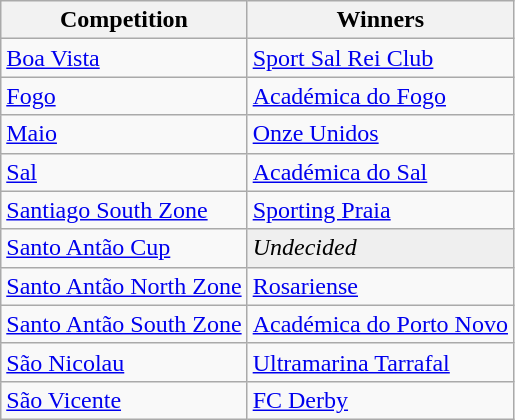<table class="wikitable">
<tr>
<th>Competition</th>
<th>Winners</th>
</tr>
<tr>
<td><a href='#'>Boa Vista</a></td>
<td><a href='#'>Sport Sal Rei Club</a></td>
</tr>
<tr>
<td><a href='#'>Fogo</a></td>
<td><a href='#'>Académica do Fogo</a></td>
</tr>
<tr>
<td><a href='#'>Maio</a></td>
<td><a href='#'>Onze Unidos</a></td>
</tr>
<tr>
<td><a href='#'>Sal</a></td>
<td><a href='#'>Académica do Sal</a></td>
</tr>
<tr>
<td><a href='#'>Santiago South Zone</a></td>
<td><a href='#'>Sporting Praia</a></td>
</tr>
<tr>
<td><a href='#'>Santo Antão Cup</a></td>
<td bgcolor=EFEFEF><em>Undecided</em></td>
</tr>
<tr>
<td><a href='#'>Santo Antão North Zone</a></td>
<td><a href='#'>Rosariense</a></td>
</tr>
<tr>
<td><a href='#'>Santo Antão South Zone</a></td>
<td><a href='#'>Académica do Porto Novo</a></td>
</tr>
<tr>
<td><a href='#'>São Nicolau</a></td>
<td><a href='#'>Ultramarina Tarrafal</a></td>
</tr>
<tr>
<td><a href='#'>São Vicente</a></td>
<td><a href='#'>FC Derby</a></td>
</tr>
</table>
